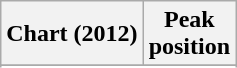<table class="wikitable sortable plainrowheaders" style="text-align:center">
<tr>
<th scope="col">Chart (2012)</th>
<th scope="col">Peak<br>position</th>
</tr>
<tr>
</tr>
<tr>
</tr>
</table>
